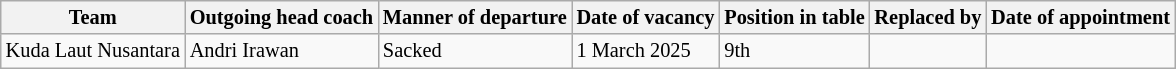<table class="wikitable" style="font-size:85%;">
<tr>
<th>Team</th>
<th>Outgoing head coach</th>
<th>Manner of departure</th>
<th>Date of vacancy</th>
<th>Position in table</th>
<th>Replaced by</th>
<th>Date of appointment</th>
</tr>
<tr>
<td>Kuda Laut Nusantara</td>
<td> Andri Irawan</td>
<td>Sacked</td>
<td>1 March 2025</td>
<td>9th</td>
<td></td>
<td></td>
</tr>
</table>
